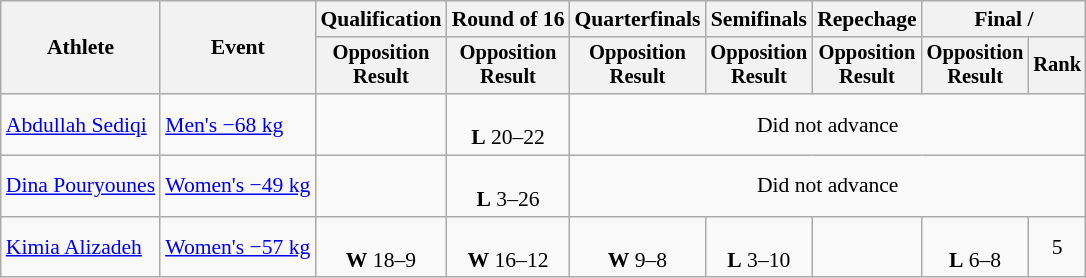<table class="wikitable" style="font-size:90%;">
<tr>
<th rowspan=2>Athlete</th>
<th rowspan=2>Event</th>
<th>Qualification</th>
<th>Round of 16</th>
<th>Quarterfinals</th>
<th>Semifinals</th>
<th>Repechage</th>
<th colspan=2>Final / </th>
</tr>
<tr style="font-size:95%">
<th>Opposition<br>Result</th>
<th>Opposition<br>Result</th>
<th>Opposition<br>Result</th>
<th>Opposition<br>Result</th>
<th>Opposition<br>Result</th>
<th>Opposition<br>Result</th>
<th>Rank</th>
</tr>
<tr align=center>
<td align=left><a href='#'>Abdullah Sediqi</a></td>
<td align=left><a href='#'>Men's −68 kg</a></td>
<td></td>
<td><br><strong>L</strong> 20–22</td>
<td colspan=5>Did not advance</td>
</tr>
<tr align=center>
<td align=left><a href='#'>Dina Pouryounes</a></td>
<td align=left><a href='#'>Women's −49 kg</a></td>
<td></td>
<td><br><strong>L</strong> 3–26 </td>
<td colspan=5>Did not advance</td>
</tr>
<tr align=center>
<td align=left><a href='#'>Kimia Alizadeh</a></td>
<td align=left><a href='#'>Women's −57 kg</a></td>
<td><br><strong>W</strong> 18–9</td>
<td><br><strong>W</strong> 16–12</td>
<td><br><strong>W</strong> 9–8</td>
<td><br><strong>L</strong> 3–10</td>
<td></td>
<td><br><strong>L</strong> 6–8</td>
<td>5</td>
</tr>
</table>
